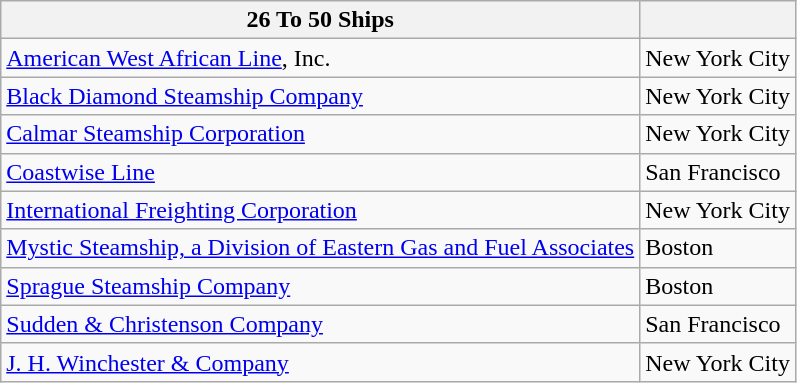<table class="wikitable">
<tr>
<th>26 To 50 Ships</th>
<th></th>
</tr>
<tr>
<td><a href='#'>American West African Line</a>, Inc.</td>
<td>New York City</td>
</tr>
<tr>
<td><a href='#'>Black Diamond Steamship Company</a></td>
<td>New York City</td>
</tr>
<tr>
<td><a href='#'>Calmar Steamship Corporation</a></td>
<td>New York City</td>
</tr>
<tr>
<td><a href='#'>Coastwise Line</a></td>
<td>San Francisco</td>
</tr>
<tr>
<td><a href='#'>International Freighting Corporation</a></td>
<td>New York City</td>
</tr>
<tr>
<td><a href='#'>Mystic Steamship, a Division of Eastern Gas and Fuel Associates</a></td>
<td>Boston</td>
</tr>
<tr>
<td><a href='#'>Sprague Steamship Company</a></td>
<td>Boston</td>
</tr>
<tr>
<td><a href='#'>Sudden & Christenson Company</a></td>
<td>San Francisco</td>
</tr>
<tr>
<td><a href='#'>J. H. Winchester & Company</a></td>
<td>New York City</td>
</tr>
</table>
